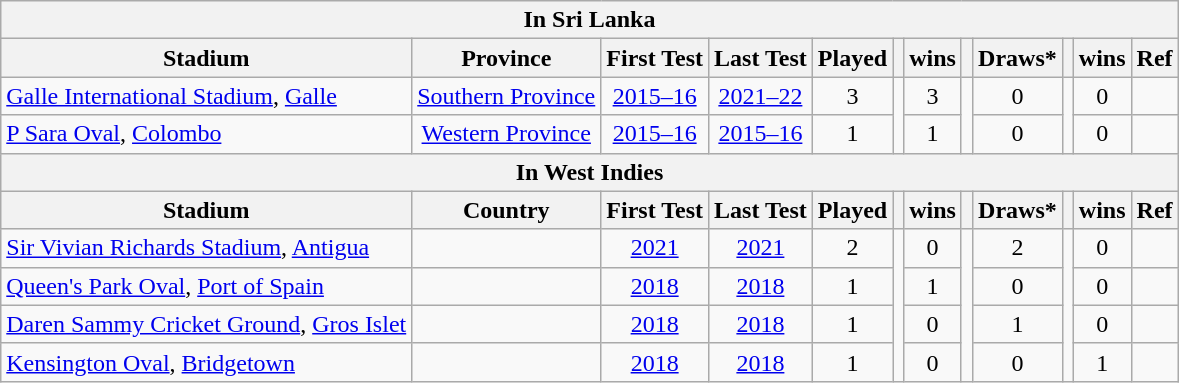<table class=wikitable style="text-align:center">
<tr>
<th colspan=14>In Sri Lanka</th>
</tr>
<tr>
<th>Stadium</th>
<th>Province</th>
<th>First Test</th>
<th>Last Test</th>
<th>Played</th>
<th></th>
<th> wins</th>
<th></th>
<th>Draws*</th>
<th></th>
<th> wins</th>
<th>Ref</th>
</tr>
<tr>
<td align=left><a href='#'>Galle International Stadium</a>, <a href='#'>Galle</a></td>
<td> <a href='#'>Southern Province</a></td>
<td><a href='#'>2015–16</a></td>
<td><a href='#'>2021–22</a></td>
<td>3</td>
<td rowspan=2></td>
<td>3</td>
<td rowspan=2></td>
<td>0</td>
<td rowspan=2></td>
<td>0</td>
<td></td>
</tr>
<tr>
<td align=left><a href='#'>P Sara Oval</a>, <a href='#'>Colombo</a></td>
<td> <a href='#'>Western Province</a></td>
<td><a href='#'>2015–16</a></td>
<td><a href='#'>2015–16</a></td>
<td>1</td>
<td>1</td>
<td>0</td>
<td>0</td>
<td></td>
</tr>
<tr>
<th colspan=14>In West Indies</th>
</tr>
<tr>
<th>Stadium</th>
<th>Country</th>
<th>First Test</th>
<th>Last Test</th>
<th>Played</th>
<th></th>
<th> wins</th>
<th></th>
<th>Draws*</th>
<th></th>
<th> wins</th>
<th>Ref</th>
</tr>
<tr>
<td align=left><a href='#'>Sir Vivian Richards Stadium</a>, <a href='#'>Antigua</a></td>
<td></td>
<td><a href='#'>2021</a></td>
<td><a href='#'>2021</a></td>
<td>2</td>
<td rowspan=4></td>
<td>0</td>
<td rowspan=4></td>
<td>2</td>
<td rowspan=4></td>
<td>0</td>
<td></td>
</tr>
<tr>
<td align=left><a href='#'>Queen's Park Oval</a>, <a href='#'>Port of Spain</a></td>
<td></td>
<td><a href='#'>2018</a></td>
<td><a href='#'>2018</a></td>
<td>1</td>
<td>1</td>
<td>0</td>
<td>0</td>
<td></td>
</tr>
<tr>
<td align=left><a href='#'>Daren Sammy Cricket Ground</a>, <a href='#'>Gros Islet</a></td>
<td></td>
<td><a href='#'>2018</a></td>
<td><a href='#'>2018</a></td>
<td>1</td>
<td>0</td>
<td>1</td>
<td>0</td>
<td></td>
</tr>
<tr>
<td align=left><a href='#'>Kensington Oval</a>, <a href='#'>Bridgetown</a></td>
<td></td>
<td><a href='#'>2018</a></td>
<td><a href='#'>2018</a></td>
<td>1</td>
<td>0</td>
<td>0</td>
<td>1</td>
<td></td>
</tr>
</table>
